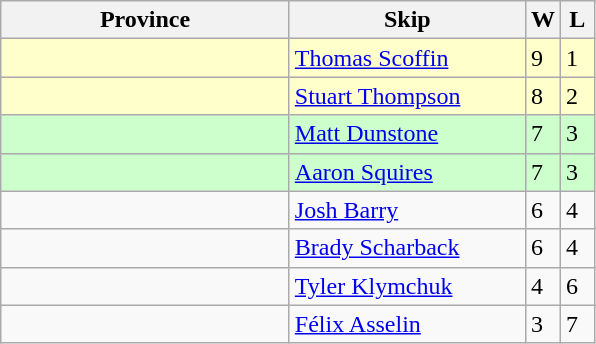<table class="wikitable">
<tr>
<th width=185>Province</th>
<th width=150>Skip</th>
<th width=15>W</th>
<th width=15>L</th>
</tr>
<tr bgcolor=#ffffcc>
<td></td>
<td><a href='#'>Thomas Scoffin</a></td>
<td>9</td>
<td>1</td>
</tr>
<tr bgcolor=#ffffcc>
<td></td>
<td><a href='#'>Stuart Thompson</a></td>
<td>8</td>
<td>2</td>
</tr>
<tr bgcolor=#ccffcc>
<td></td>
<td><a href='#'>Matt Dunstone</a></td>
<td>7</td>
<td>3</td>
</tr>
<tr bgcolor=#ccffcc>
<td></td>
<td><a href='#'>Aaron Squires</a></td>
<td>7</td>
<td>3</td>
</tr>
<tr>
<td></td>
<td><a href='#'>Josh Barry</a></td>
<td>6</td>
<td>4</td>
</tr>
<tr>
<td></td>
<td><a href='#'>Brady Scharback</a></td>
<td>6</td>
<td>4</td>
</tr>
<tr>
<td></td>
<td><a href='#'>Tyler Klymchuk</a></td>
<td>4</td>
<td>6</td>
</tr>
<tr>
<td></td>
<td><a href='#'>Félix Asselin</a></td>
<td>3</td>
<td>7</td>
</tr>
</table>
